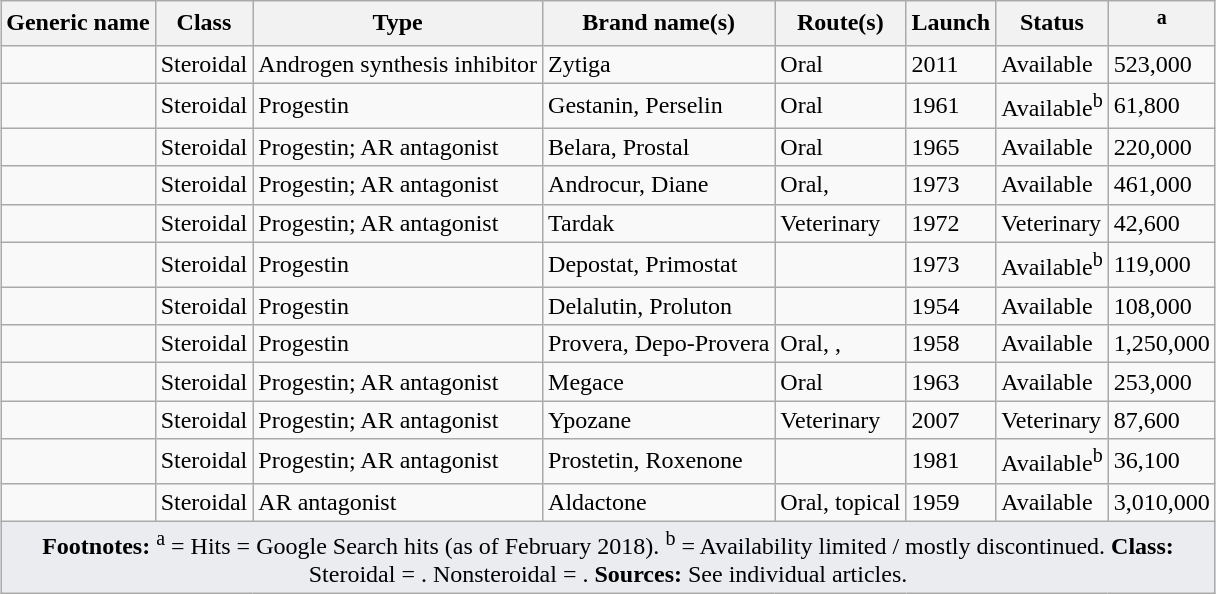<table class="wikitable sortable" style="margin-left: auto; margin-right: auto; border: none;">
<tr>
<th>Generic name</th>
<th>Class</th>
<th>Type</th>
<th>Brand name(s)</th>
<th>Route(s)</th>
<th>Launch</th>
<th>Status</th>
<th><sup>a</sup></th>
</tr>
<tr>
<td></td>
<td>Steroidal</td>
<td>Androgen synthesis inhibitor</td>
<td>Zytiga</td>
<td>Oral</td>
<td>2011</td>
<td>Available</td>
<td>523,000</td>
</tr>
<tr>
<td></td>
<td>Steroidal</td>
<td>Progestin</td>
<td>Gestanin, Perselin</td>
<td>Oral</td>
<td>1961</td>
<td>Available<sup>b</sup></td>
<td>61,800</td>
</tr>
<tr>
<td></td>
<td>Steroidal</td>
<td>Progestin; AR antagonist</td>
<td>Belara, Prostal</td>
<td>Oral</td>
<td>1965</td>
<td>Available</td>
<td>220,000</td>
</tr>
<tr>
<td></td>
<td>Steroidal</td>
<td>Progestin; AR antagonist</td>
<td>Androcur, Diane</td>
<td>Oral, </td>
<td>1973</td>
<td>Available</td>
<td>461,000</td>
</tr>
<tr>
<td></td>
<td>Steroidal</td>
<td>Progestin; AR antagonist</td>
<td>Tardak</td>
<td>Veterinary</td>
<td>1972</td>
<td>Veterinary</td>
<td>42,600</td>
</tr>
<tr>
<td></td>
<td>Steroidal</td>
<td>Progestin</td>
<td>Depostat, Primostat</td>
<td></td>
<td>1973</td>
<td>Available<sup>b</sup></td>
<td>119,000</td>
</tr>
<tr>
<td></td>
<td>Steroidal</td>
<td>Progestin</td>
<td>Delalutin, Proluton</td>
<td></td>
<td>1954</td>
<td>Available</td>
<td>108,000</td>
</tr>
<tr>
<td></td>
<td>Steroidal</td>
<td>Progestin</td>
<td>Provera, Depo-Provera</td>
<td>Oral, , </td>
<td>1958</td>
<td>Available</td>
<td>1,250,000</td>
</tr>
<tr>
<td></td>
<td>Steroidal</td>
<td>Progestin; AR antagonist</td>
<td>Megace</td>
<td>Oral</td>
<td>1963</td>
<td>Available</td>
<td>253,000</td>
</tr>
<tr>
<td></td>
<td>Steroidal</td>
<td>Progestin; AR antagonist</td>
<td>Ypozane</td>
<td>Veterinary</td>
<td>2007</td>
<td>Veterinary</td>
<td>87,600</td>
</tr>
<tr>
<td></td>
<td>Steroidal</td>
<td>Progestin; AR antagonist</td>
<td>Prostetin, Roxenone</td>
<td></td>
<td>1981</td>
<td>Available<sup>b</sup></td>
<td>36,100</td>
</tr>
<tr>
<td></td>
<td>Steroidal</td>
<td>AR antagonist</td>
<td>Aldactone</td>
<td>Oral, topical</td>
<td>1959</td>
<td>Available</td>
<td>3,010,000</td>
</tr>
<tr class="sortbottom">
<td colspan="8" style="width: 1px; background-color:#eaecf0; text-align: center;"><strong>Footnotes:</strong> <sup>a</sup> = Hits = Google Search hits (as of February 2018). <sup>b</sup> = Availability limited / mostly discontinued. <strong>Class:</strong> Steroidal = . Nonsteroidal = . <strong>Sources:</strong> See individual articles.</td>
</tr>
</table>
